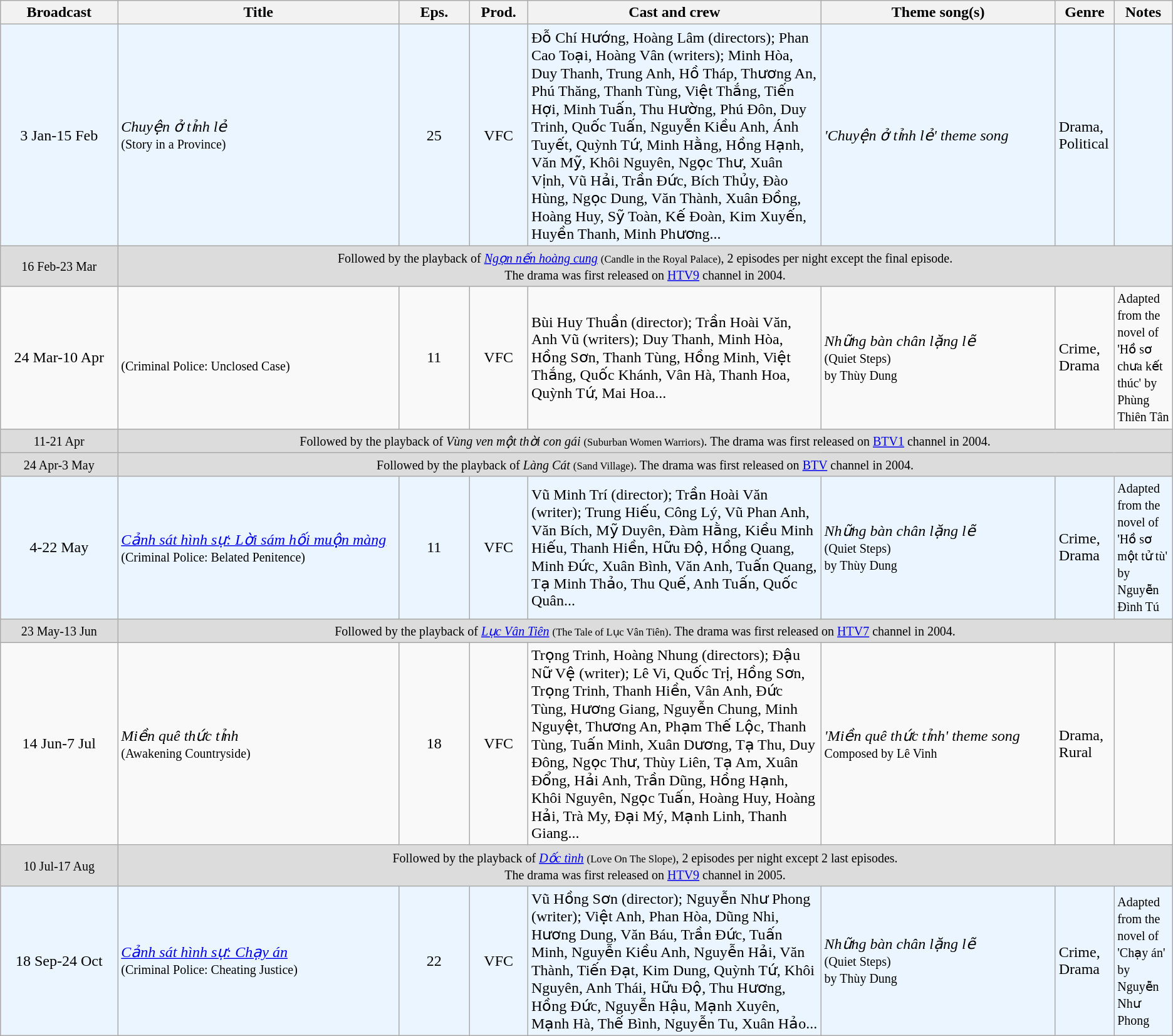<table class="wikitable sortable">
<tr>
<th style="width:10%;">Broadcast</th>
<th style="width:24%;">Title</th>
<th style="width:6%;">Eps.</th>
<th style="width:5%;">Prod.</th>
<th style="width:25%;">Cast and crew</th>
<th style="width:20%;">Theme song(s)</th>
<th style="width:5%;">Genre</th>
<th style="width:5%;">Notes</th>
</tr>
<tr ---- bgcolor="#ebf5ff">
<td style="text-align:center;">3 Jan-15 Feb <br></td>
<td><em>Chuyện ở tỉnh lẻ</em> <br><small>(Story in a Province)</small></td>
<td style="text-align:center;">25</td>
<td style="text-align:center;">VFC</td>
<td>Đỗ Chí Hướng, Hoàng Lâm (directors); Phan Cao Toại, Hoàng Vân (writers); Minh Hòa, Duy Thanh, Trung Anh, Hồ Tháp, Thương An, Phú Thăng, Thanh Tùng, Việt Thắng, Tiến Hợi, Minh Tuấn, Thu Hường, Phú Đôn, Duy Trinh, Quốc Tuấn, Nguyễn Kiều Anh, Ánh Tuyết, Quỳnh Tứ, Minh Hằng, Hồng Hạnh, Văn Mỹ, Khôi Nguyên, Ngọc Thư, Xuân Vịnh, Vũ Hải, Trần Đức, Bích Thủy, Đào Hùng, Ngọc Dung, Văn Thành, Xuân Đồng, Hoàng Huy, Sỹ Toàn, Kế Đoàn, Kim Xuyến, Huyền Thanh, Minh Phương...</td>
<td><em> 'Chuyện ở tỉnh lẻ' theme song</em></td>
<td>Drama, Political</td>
<td></td>
</tr>
<tr ---- bgcolor="#DCDCDC">
<td style="text-align:center;"><small>16 Feb-23 Mar</small></td>
<td colspan="7" align=center><small>Followed by the playback of <em><a href='#'>Ngọn nến hoàng cung</a></em> <small>(Candle in the Royal Palace)</small>, 2 episodes per night except the final episode.<br>The drama was first released on <a href='#'>HTV9</a> channel in 2004.</small></td>
</tr>
<tr>
<td style="text-align:center;">24 Mar-10 Apr <br></td>
<td><em></em> <br><small>(Criminal Police: Unclosed Case)</small></td>
<td style="text-align:center;">11</td>
<td style="text-align:center;">VFC</td>
<td>Bùi Huy Thuần (director); Trần Hoài Văn, Anh Vũ (writers); Duy Thanh, Minh Hòa, Hồng Sơn, Thanh Tùng, Hồng Minh, Việt Thắng, Quốc Khánh, Vân Hà, Thanh Hoa, Quỳnh Tứ, Mai Hoa...</td>
<td><em>Những bàn chân lặng lẽ</em> <br><small>(Quiet Steps)<br>by Thùy Dung</small></td>
<td>Crime, Drama</td>
<td><small>Adapted from the novel of 'Hồ sơ chưa kết thúc' by Phùng Thiên Tân</small></td>
</tr>
<tr ---- bgcolor="#DCDCDC">
<td style="text-align:center;"><small>11-21 Apr</small></td>
<td colspan="7" align=center><small>Followed by the playback of <em>Vùng ven một thời con gái</em> <small>(Suburban Women Warriors)</small>. The drama was first released on <a href='#'>BTV1</a> channel in 2004.</small></td>
</tr>
<tr ---- bgcolor="#DCDCDC">
<td style="text-align:center;"><small>24 Apr-3 May</small></td>
<td colspan="7" align=center><small>Followed by the playback of <em>Làng Cát</em> <small>(Sand Village)</small>. The drama was first released on <a href='#'>BTV</a> channel in 2004.</small></td>
</tr>
<tr ---- bgcolor="#ebf5ff">
<td style="text-align:center;">4-22 May <br></td>
<td><em><a href='#'>Cảnh sát hình sự: Lời sám hối muộn màng</a></em> <br><small>(Criminal Police: Belated Penitence)</small></td>
<td style="text-align:center;">11</td>
<td style="text-align:center;">VFC</td>
<td>Vũ Minh Trí (director); Trần Hoài Văn (writer); Trung Hiếu, Công Lý, Vũ Phan Anh, Văn Bích, Mỹ Duyên, Đàm Hằng, Kiều Minh Hiếu, Thanh Hiền, Hữu Độ, Hồng Quang, Minh Đức, Xuân Bình, Văn Anh, Tuấn Quang, Tạ Minh Thảo, Thu Quế, Anh Tuấn, Quốc Quân...</td>
<td><em>Những bàn chân lặng lẽ</em> <br><small>(Quiet Steps)<br>by Thùy Dung</small></td>
<td>Crime, Drama</td>
<td><small>Adapted from the novel of 'Hồ sơ một tử tù' by Nguyễn Đình Tú</small></td>
</tr>
<tr ---- bgcolor="#DCDCDC">
<td style="text-align:center;"><small>23 May-13 Jun</small></td>
<td colspan="7" align=center><small>Followed by the playback of <em><a href='#'>Lục Vân Tiên</a></em> <small>(The Tale of Lục Vân Tiên)</small>. The drama was first released on <a href='#'>HTV7</a> channel in 2004.</small></td>
</tr>
<tr>
<td style="text-align:center;">14 Jun-7 Jul <br></td>
<td><em>Miền quê thức tỉnh</em> <br><small>(Awakening Countryside)</small></td>
<td style="text-align:center;">18</td>
<td style="text-align:center;">VFC</td>
<td>Trọng Trinh, Hoàng Nhung (directors); Đậu Nữ Vệ (writer); Lê Vi, Quốc Trị, Hồng Sơn, Trọng Trinh, Thanh Hiền, Vân Anh, Đức Tùng, Hương Giang, Nguyễn Chung, Minh Nguyệt, Thương An, Phạm Thế Lộc, Thanh Tùng, Tuấn Minh, Xuân Dương, Tạ Thu, Duy Đông, Ngọc Thư, Thùy Liên, Tạ Am, Xuân Đổng, Hải Anh, Trần Dũng, Hồng Hạnh, Khôi Nguyên, Ngọc Tuấn, Hoàng Huy, Hoàng Hải, Trà My, Đại Mý, Mạnh Linh, Thanh Giang...</td>
<td><em> 'Miền quê thức tỉnh' theme song</em><br><small>Composed by Lê Vinh</small></td>
<td>Drama, Rural</td>
<td></td>
</tr>
<tr ---- bgcolor="#DCDCDC">
<td style="text-align:center;"><small>10 Jul-17 Aug</small></td>
<td colspan="7" align=center><small>Followed by the playback of <em><a href='#'>Dốc tình</a></em> <small>(Love On The Slope)</small>, 2 episodes per night except 2 last episodes.<br>The drama was first released on <a href='#'>HTV9</a> channel in 2005.</small></td>
</tr>
<tr ---- bgcolor="#ebf5ff">
<td style="text-align:center;">18 Sep-24 Oct <br></td>
<td><em><a href='#'>Cảnh sát hình sự: Chạy án</a></em> <br><small>(Criminal Police: Cheating Justice)</small></td>
<td style="text-align:center;">22</td>
<td style="text-align:center;">VFC</td>
<td>Vũ Hồng Sơn (director); Nguyễn Như Phong (writer); Việt Anh, Phan Hòa, Dũng Nhi, Hương Dung, Văn Báu, Trần Đức, Tuấn Minh, Nguyễn Kiều Anh, Nguyễn Hải, Văn Thành, Tiến Đạt, Kim Dung, Quỳnh Tứ, Khôi Nguyên, Anh Thái, Hữu Độ, Thu Hương, Hồng Đức, Nguyễn Hậu, Mạnh Xuyên, Mạnh Hà, Thế Bình, Nguyễn Tu, Xuân Hảo...</td>
<td><em>Những bàn chân lặng lẽ</em> <br><small>(Quiet Steps)<br>by Thùy Dung</small></td>
<td>Crime, Drama</td>
<td><small>Adapted from the novel of 'Chạy án' by Nguyễn Như Phong</small></td>
</tr>
</table>
